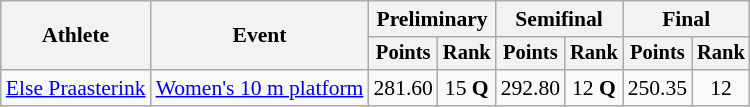<table class=wikitable style=font-size:90%;text-align:center>
<tr>
<th rowspan=2>Athlete</th>
<th rowspan=2>Event</th>
<th colspan=2>Preliminary</th>
<th colspan=2>Semifinal</th>
<th colspan=2>Final</th>
</tr>
<tr style=font-size:95%>
<th>Points</th>
<th>Rank</th>
<th>Points</th>
<th>Rank</th>
<th>Points</th>
<th>Rank</th>
</tr>
<tr align=center>
<td align=left><a href='#'>Else Praasterink</a></td>
<td align=left><a href='#'>Women's 10 m platform</a></td>
<td>281.60</td>
<td>15 <strong>Q</strong></td>
<td>292.80</td>
<td>12 <strong>Q</strong></td>
<td>250.35</td>
<td>12</td>
</tr>
</table>
